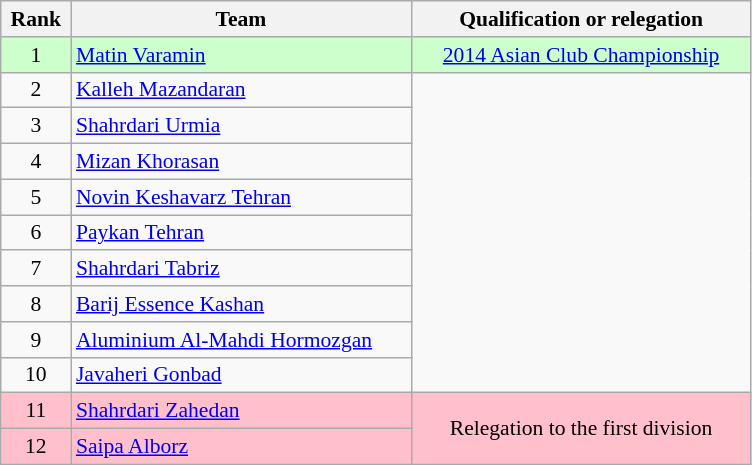<table class="wikitable" style="text-align:center; font-size:90%">
<tr>
<th width=40>Rank</th>
<th width=220>Team</th>
<th width=220>Qualification or relegation</th>
</tr>
<tr bgcolor=ccffcc>
<td>1</td>
<td align="left"><a href='#'>Matin Varamin</a></td>
<td><a href='#'>2014 Asian Club Championship</a></td>
</tr>
<tr>
<td>2</td>
<td align="left"><a href='#'>Kalleh Mazandaran</a></td>
<td rowspan=9></td>
</tr>
<tr>
<td>3</td>
<td align="left"><a href='#'>Shahrdari Urmia</a></td>
</tr>
<tr>
<td>4</td>
<td align="left"><a href='#'>Mizan Khorasan</a></td>
</tr>
<tr>
<td>5</td>
<td align="left"><a href='#'>Novin Keshavarz Tehran</a></td>
</tr>
<tr>
<td>6</td>
<td align="left"><a href='#'>Paykan Tehran</a></td>
</tr>
<tr>
<td>7</td>
<td align="left"><a href='#'>Shahrdari Tabriz</a></td>
</tr>
<tr>
<td>8</td>
<td align="left"><a href='#'>Barij Essence Kashan</a></td>
</tr>
<tr>
<td>9</td>
<td align="left"><a href='#'>Aluminium Al-Mahdi Hormozgan</a></td>
</tr>
<tr>
<td>10</td>
<td align="left"><a href='#'>Javaheri Gonbad</a></td>
</tr>
<tr bgcolor=pink>
<td>11</td>
<td align="left"><a href='#'>Shahrdari Zahedan</a></td>
<td rowspan=2>Relegation to the first division</td>
</tr>
<tr bgcolor=pink>
<td>12</td>
<td align="left"><a href='#'>Saipa Alborz</a></td>
</tr>
</table>
